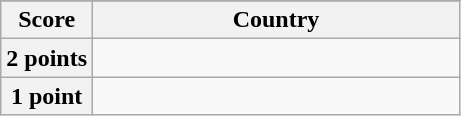<table class="wikitable">
<tr>
</tr>
<tr>
<th scope="col" width="20%">Score</th>
<th scope="col">Country</th>
</tr>
<tr>
<th scope="row">2 points</th>
<td></td>
</tr>
<tr>
<th scope="row">1 point</th>
<td></td>
</tr>
</table>
